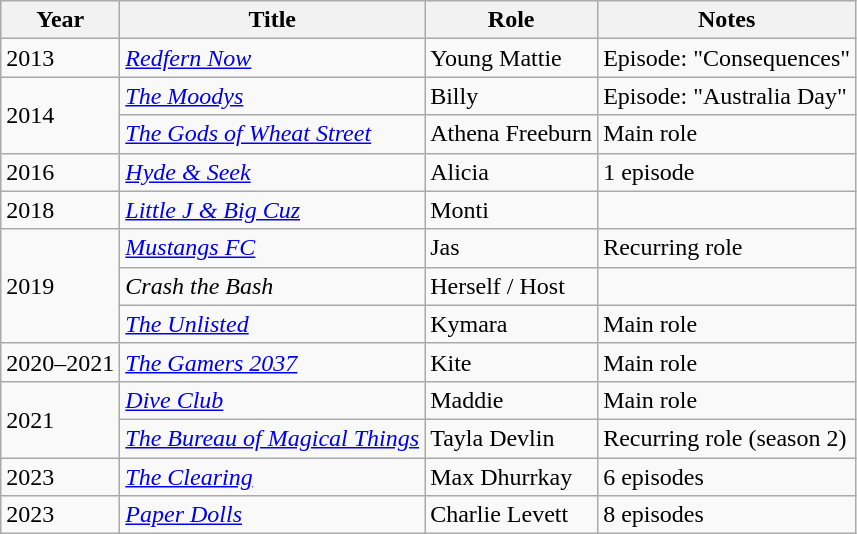<table class="wikitable sortable">
<tr>
<th>Year</th>
<th>Title</th>
<th>Role</th>
<th class="unsortable">Notes</th>
</tr>
<tr>
<td>2013</td>
<td><em><a href='#'>Redfern Now</a></em></td>
<td>Young Mattie</td>
<td>Episode: "Consequences"</td>
</tr>
<tr>
<td rowspan="2">2014</td>
<td><em><a href='#'>The Moodys</a></em></td>
<td>Billy</td>
<td>Episode: "Australia Day"</td>
</tr>
<tr>
<td><em><a href='#'>The Gods of Wheat Street</a></em></td>
<td>Athena Freeburn</td>
<td>Main role</td>
</tr>
<tr>
<td>2016</td>
<td><em><a href='#'>Hyde & Seek</a></em></td>
<td>Alicia</td>
<td>1 episode</td>
</tr>
<tr>
<td>2018</td>
<td><em><a href='#'>Little J & Big Cuz</a></em></td>
<td>Monti</td>
<td></td>
</tr>
<tr>
<td rowspan="3">2019</td>
<td><em><a href='#'>Mustangs FC</a></em></td>
<td>Jas</td>
<td>Recurring role</td>
</tr>
<tr>
<td><em>Crash the Bash</em></td>
<td>Herself / Host</td>
<td></td>
</tr>
<tr>
<td><em><a href='#'>The Unlisted</a></em></td>
<td>Kymara</td>
<td>Main role</td>
</tr>
<tr>
<td>2020–2021</td>
<td><em><a href='#'>The Gamers 2037</a></em></td>
<td>Kite</td>
<td>Main role</td>
</tr>
<tr>
<td rowspan="2">2021</td>
<td><em><a href='#'>Dive Club</a></em></td>
<td>Maddie</td>
<td>Main role</td>
</tr>
<tr>
<td><em><a href='#'>The Bureau of Magical Things</a></em></td>
<td>Tayla Devlin</td>
<td>Recurring role (season 2)</td>
</tr>
<tr>
<td>2023</td>
<td><em><a href='#'>The Clearing</a></em></td>
<td>Max Dhurrkay</td>
<td>6 episodes</td>
</tr>
<tr>
<td>2023</td>
<td><em><a href='#'>Paper Dolls</a></em></td>
<td>Charlie Levett</td>
<td>8 episodes</td>
</tr>
</table>
